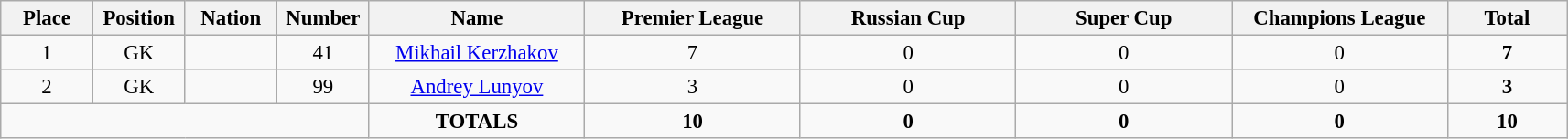<table class="wikitable" style="font-size: 95%; text-align: center;">
<tr>
<th width=60>Place</th>
<th width=60>Position</th>
<th width=60>Nation</th>
<th width=60>Number</th>
<th width=150>Name</th>
<th width=150>Premier League</th>
<th width=150>Russian Cup</th>
<th width=150>Super Cup</th>
<th width=150>Champions League</th>
<th width=80>Total</th>
</tr>
<tr>
<td>1</td>
<td>GK</td>
<td></td>
<td>41</td>
<td><a href='#'>Mikhail Kerzhakov</a></td>
<td>7</td>
<td>0</td>
<td>0</td>
<td>0</td>
<td><strong>7</strong></td>
</tr>
<tr>
<td>2</td>
<td>GK</td>
<td></td>
<td>99</td>
<td><a href='#'>Andrey Lunyov</a></td>
<td>3</td>
<td>0</td>
<td>0</td>
<td>0</td>
<td><strong>3</strong></td>
</tr>
<tr>
<td colspan="4"></td>
<td><strong>TOTALS</strong></td>
<td><strong>10</strong></td>
<td><strong>0</strong></td>
<td><strong>0</strong></td>
<td><strong>0</strong></td>
<td><strong>10</strong></td>
</tr>
</table>
